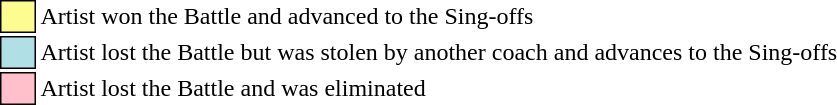<table class="toccolours" style="font-size: 100%">
<tr>
<td style="background:#fdfc8f; border:1px solid black;">     </td>
<td>Artist won the Battle and advanced to the Sing-offs</td>
</tr>
<tr>
<td style="background:#b0e0e6; border:1px solid black;">     </td>
<td>Artist lost the Battle but was stolen by another coach and advances to the Sing-offs</td>
</tr>
<tr>
<td style="background:pink; border:1px solid black;">     </td>
<td>Artist lost the Battle and was eliminated</td>
</tr>
</table>
